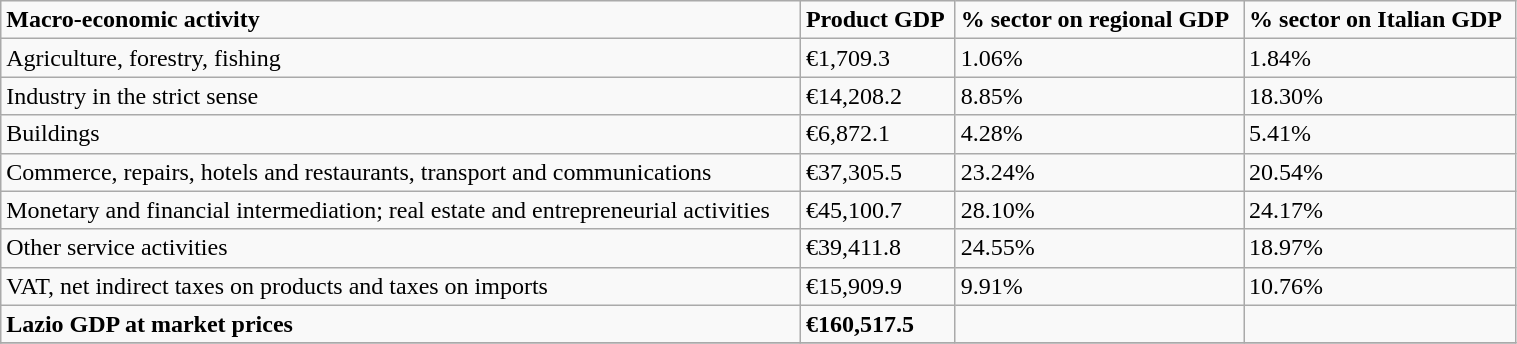<table class="wikitable" style="width:80%;">
<tr>
<td align=left><strong>Macro-economic activity</strong></td>
<td><strong>Product GDP</strong></td>
<td><strong>% sector on regional GDP</strong></td>
<td><strong>% sector on Italian GDP</strong></td>
</tr>
<tr>
<td align=left>Agriculture, forestry, fishing</td>
<td>€1,709.3</td>
<td>1.06%</td>
<td>1.84%</td>
</tr>
<tr>
<td align=left>Industry in the strict sense</td>
<td>€14,208.2</td>
<td>8.85%</td>
<td>18.30%</td>
</tr>
<tr>
<td align=left>Buildings</td>
<td>€6,872.1</td>
<td>4.28%</td>
<td>5.41%</td>
</tr>
<tr>
<td align=left>Commerce, repairs, hotels and restaurants, transport and communications</td>
<td>€37,305.5</td>
<td>23.24%</td>
<td>20.54%</td>
</tr>
<tr>
<td align=left>Monetary and financial intermediation; real estate and entrepreneurial activities</td>
<td>€45,100.7</td>
<td>28.10%</td>
<td>24.17%</td>
</tr>
<tr>
<td align=left>Other service activities</td>
<td>€39,411.8</td>
<td>24.55%</td>
<td>18.97%</td>
</tr>
<tr>
<td align=left>VAT, net indirect taxes on products and taxes on imports</td>
<td>€15,909.9</td>
<td>9.91%</td>
<td>10.76%</td>
</tr>
<tr>
<td align=left><strong>Lazio GDP at market prices</strong></td>
<td><strong>€160,517.5</strong></td>
<td></td>
<td></td>
</tr>
<tr>
</tr>
</table>
